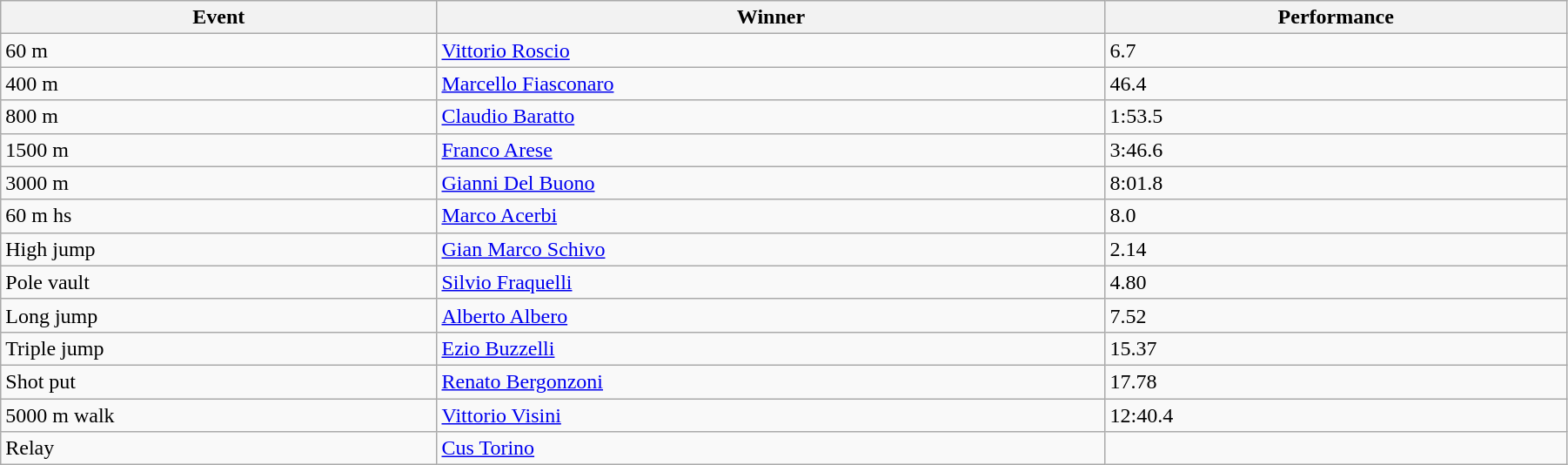<table class="wikitable" width=95% style="font-size:100%; text-align:left;">
<tr>
<th>Event</th>
<th>Winner</th>
<th>Performance</th>
</tr>
<tr>
<td>60 m</td>
<td><a href='#'>Vittorio Roscio</a></td>
<td>6.7</td>
</tr>
<tr>
<td>400 m</td>
<td><a href='#'>Marcello Fiasconaro</a></td>
<td>46.4</td>
</tr>
<tr>
<td>800 m</td>
<td><a href='#'>Claudio Baratto</a></td>
<td>1:53.5</td>
</tr>
<tr>
<td>1500 m</td>
<td><a href='#'>Franco Arese</a></td>
<td>3:46.6</td>
</tr>
<tr>
<td>3000 m</td>
<td><a href='#'>Gianni Del Buono</a></td>
<td>8:01.8</td>
</tr>
<tr>
<td>60 m hs</td>
<td><a href='#'>Marco Acerbi</a></td>
<td>8.0</td>
</tr>
<tr>
<td>High jump</td>
<td><a href='#'>Gian Marco Schivo</a></td>
<td>2.14</td>
</tr>
<tr>
<td>Pole vault</td>
<td><a href='#'>Silvio Fraquelli</a></td>
<td>4.80</td>
</tr>
<tr>
<td>Long jump</td>
<td><a href='#'>Alberto Albero</a></td>
<td>7.52</td>
</tr>
<tr>
<td>Triple jump</td>
<td><a href='#'>Ezio Buzzelli </a></td>
<td>15.37</td>
</tr>
<tr>
<td>Shot put</td>
<td><a href='#'>Renato Bergonzoni</a></td>
<td>17.78</td>
</tr>
<tr>
<td>5000 m walk</td>
<td><a href='#'>Vittorio Visini </a></td>
<td>12:40.4</td>
</tr>
<tr>
<td>Relay</td>
<td><a href='#'>Cus Torino</a></td>
<td></td>
</tr>
</table>
